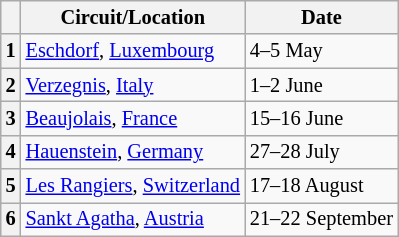<table class="wikitable" style="font-size: 85%;">
<tr>
<th></th>
<th>Circuit/Location</th>
<th>Date</th>
</tr>
<tr>
<th>1</th>
<td> <a href='#'>Eschdorf</a>, <a href='#'>Luxembourg</a></td>
<td>4–5 May</td>
</tr>
<tr>
<th>2</th>
<td> <a href='#'>Verzegnis</a>, <a href='#'>Italy</a></td>
<td>1–2 June</td>
</tr>
<tr>
<th>3</th>
<td> <a href='#'>Beaujolais</a>, <a href='#'>France</a></td>
<td>15–16 June</td>
</tr>
<tr>
<th>4</th>
<td> <a href='#'>Hauenstein</a>, <a href='#'>Germany</a></td>
<td>27–28 July</td>
</tr>
<tr>
<th>5</th>
<td> <a href='#'>Les Rangiers</a>, <a href='#'>Switzerland</a></td>
<td>17–18 August</td>
</tr>
<tr>
<th>6</th>
<td> <a href='#'>Sankt Agatha</a>, <a href='#'>Austria</a></td>
<td>21–22 September</td>
</tr>
</table>
